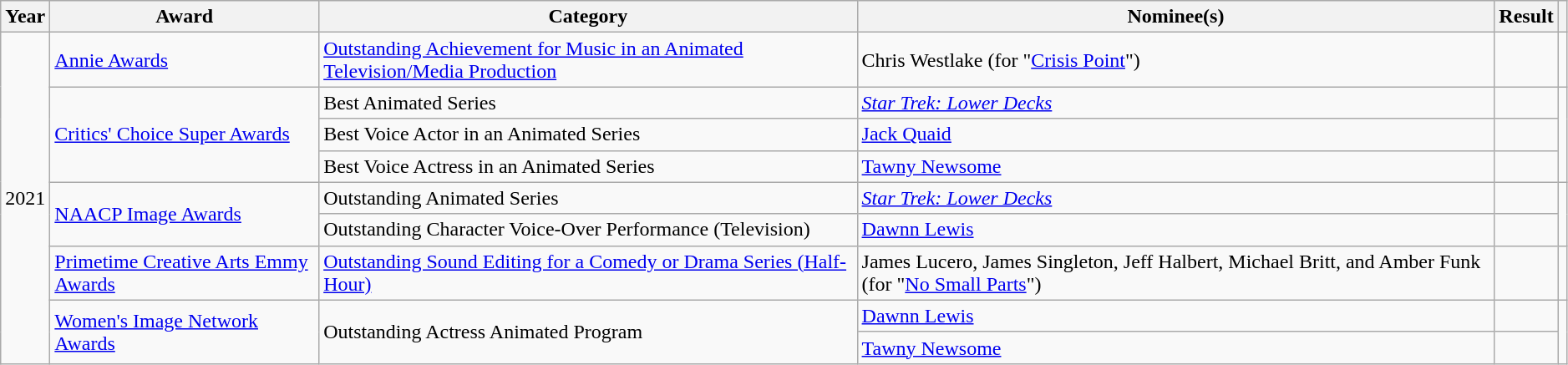<table class="wikitable sortable" style="width:99%">
<tr>
<th scope="col">Year</th>
<th scope="col">Award</th>
<th scope="col">Category</th>
<th scope="col">Nominee(s)</th>
<th scope="col">Result</th>
<th scope="col" class="unsortable"></th>
</tr>
<tr>
<td rowspan="9">2021</td>
<td><a href='#'>Annie Awards</a></td>
<td><a href='#'>Outstanding Achievement for Music in an Animated Television/Media Production</a></td>
<td>Chris Westlake (for "<a href='#'>Crisis Point</a>")</td>
<td></td>
<td style="text-align:center"></td>
</tr>
<tr>
<td rowspan="3"><a href='#'>Critics' Choice Super Awards</a></td>
<td>Best Animated Series</td>
<td><em><a href='#'>Star Trek: Lower Decks</a></em></td>
<td></td>
<td rowspan="3" style="text-align:center"></td>
</tr>
<tr>
<td>Best Voice Actor in an Animated Series</td>
<td><a href='#'>Jack Quaid</a></td>
<td></td>
</tr>
<tr>
<td>Best Voice Actress in an Animated Series</td>
<td><a href='#'>Tawny Newsome</a></td>
<td></td>
</tr>
<tr>
<td rowspan="2"><a href='#'>NAACP Image Awards</a></td>
<td>Outstanding Animated Series</td>
<td><em><a href='#'>Star Trek: Lower Decks</a></em></td>
<td></td>
<td rowspan="2" style="text-align:center"></td>
</tr>
<tr>
<td>Outstanding Character Voice-Over Performance (Television)</td>
<td><a href='#'>Dawnn Lewis</a></td>
<td></td>
</tr>
<tr>
<td><a href='#'>Primetime Creative Arts Emmy Awards</a></td>
<td><a href='#'>Outstanding Sound Editing for a Comedy or Drama Series (Half-Hour)</a></td>
<td>James Lucero, James Singleton, Jeff Halbert, Michael Britt, and Amber Funk (for "<a href='#'>No Small Parts</a>")</td>
<td></td>
<td style="text-align:center"></td>
</tr>
<tr>
<td rowspan="2"><a href='#'>Women's Image Network Awards</a></td>
<td rowspan="2">Outstanding Actress Animated Program</td>
<td><a href='#'>Dawnn Lewis</a></td>
<td></td>
<td rowspan="2" style="text-align:center"></td>
</tr>
<tr>
<td><a href='#'>Tawny Newsome</a></td>
<td></td>
</tr>
</table>
